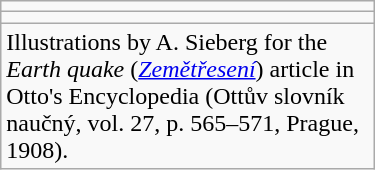<table class=wikitable style="width:250px; float:right">
<tr>
<td></td>
</tr>
<tr>
<td></td>
</tr>
<tr>
<td>Illustrations by A. Sieberg for the <em>Earth quake</em> (<a href='#'><em>Zemětřesení</em></a>) article in Otto's Encyclopedia (Ottův slovník naučný, vol. 27, p. 565–571, Prague, 1908).</td>
</tr>
</table>
